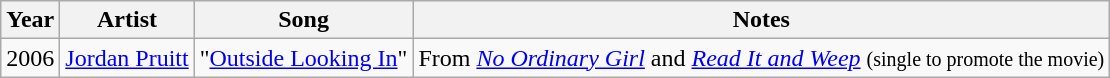<table class="wikitable">
<tr>
<th>Year</th>
<th>Artist</th>
<th>Song</th>
<th>Notes</th>
</tr>
<tr>
<td>2006</td>
<td><a href='#'>Jordan Pruitt</a></td>
<td>"<a href='#'>Outside Looking In</a>"</td>
<td>From <em><a href='#'>No Ordinary Girl</a></em> and <em><a href='#'>Read It and Weep</a></em> <small> (single to promote the movie)</small></td>
</tr>
</table>
